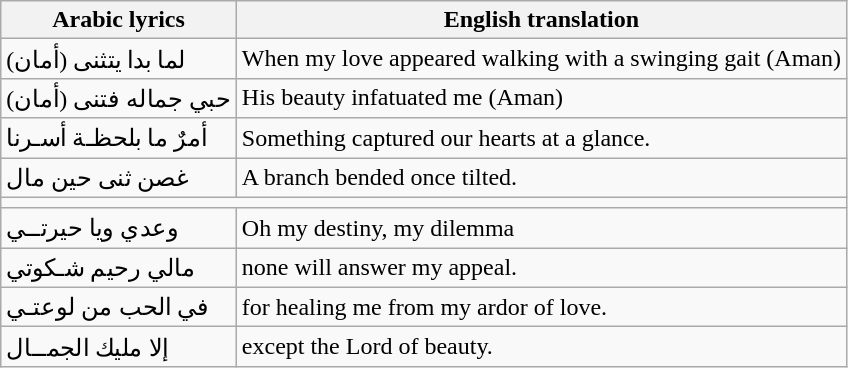<table class="wikitable">
<tr>
<th>Arabic lyrics</th>
<th>English translation</th>
</tr>
<tr>
<td>لما بدا يتثنى (أمان)</td>
<td>When my love appeared walking with a swinging gait (Aman)<em></td>
</tr>
<tr>
<td>حبي جماله فتنى (أمان)</td>
<td>His beauty infatuated me (Aman)</td>
</tr>
<tr>
<td>أمرٌ ما بلحظـة أسـرنا</td>
<td>Something captured our hearts at a glance.</td>
</tr>
<tr>
<td>غصن ثنى حين مال</td>
<td>A branch bended once tilted.</td>
</tr>
<tr>
<td colspan="2"></td>
</tr>
<tr>
<td>وعدي ويا حيرتــي</td>
<td>Oh my destiny, my dilemma</td>
</tr>
<tr>
<td>مالي رحيم شـكوتي</td>
<td>none will answer my appeal.</td>
</tr>
<tr>
<td>في الحب من لوعتـي</td>
<td>for healing me from my ardor of love.</td>
</tr>
<tr>
<td>إلا مليك الجمــال</td>
<td>except the Lord of beauty.</td>
</tr>
</table>
